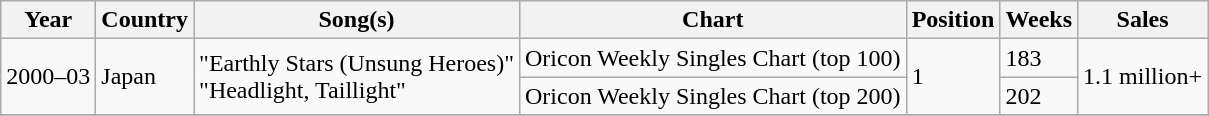<table class="wikitable">
<tr>
<th>Year</th>
<th>Country</th>
<th>Song(s)</th>
<th>Chart</th>
<th>Position</th>
<th>Weeks</th>
<th>Sales</th>
</tr>
<tr>
<td rowspan=2>2000–03</td>
<td rowspan=2>Japan</td>
<td rowspan=2>"Earthly Stars (Unsung Heroes)"<br>"Headlight, Taillight"</td>
<td>Oricon Weekly Singles Chart (top 100)</td>
<td rowspan=2>1</td>
<td>183</td>
<td rowspan=2>1.1 million+</td>
</tr>
<tr>
<td>Oricon Weekly Singles Chart (top 200)</td>
<td>202</td>
</tr>
<tr>
</tr>
</table>
